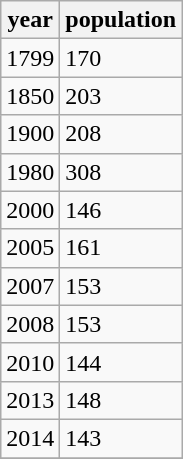<table class="wikitable">
<tr>
<th>year</th>
<th>population</th>
</tr>
<tr>
<td>1799</td>
<td>170</td>
</tr>
<tr>
<td>1850</td>
<td>203</td>
</tr>
<tr>
<td>1900</td>
<td>208</td>
</tr>
<tr>
<td>1980</td>
<td>308</td>
</tr>
<tr>
<td>2000</td>
<td>146</td>
</tr>
<tr>
<td>2005</td>
<td>161</td>
</tr>
<tr>
<td>2007</td>
<td>153</td>
</tr>
<tr>
<td>2008</td>
<td>153</td>
</tr>
<tr>
<td>2010</td>
<td>144</td>
</tr>
<tr>
<td>2013</td>
<td>148</td>
</tr>
<tr>
<td>2014</td>
<td>143</td>
</tr>
<tr>
</tr>
</table>
